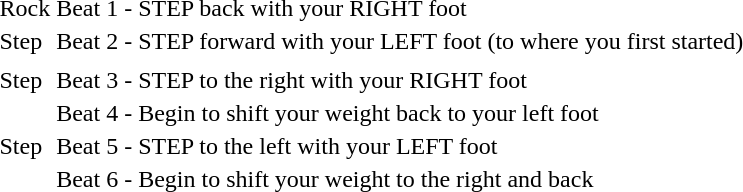<table>
<tr>
<td>Rock</td>
<td>Beat 1 - STEP back with your RIGHT foot</td>
</tr>
<tr>
<td>Step</td>
<td>Beat 2 - STEP forward with your LEFT foot (to where you first started)</td>
</tr>
<tr>
<td></td>
<td></td>
</tr>
<tr>
<td>Step</td>
<td>Beat 3 - STEP to the right with your RIGHT foot</td>
</tr>
<tr>
<td></td>
<td>Beat 4 - Begin to shift your weight back to your left foot</td>
</tr>
<tr>
<td>Step</td>
<td>Beat 5 - STEP to the left with your LEFT foot</td>
</tr>
<tr>
<td></td>
<td>Beat 6 - Begin to shift your weight to the right and back</td>
</tr>
</table>
